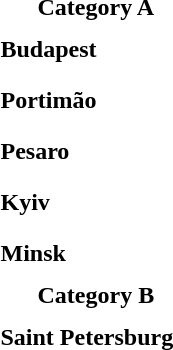<table>
<tr>
<td colspan="4" style="text-align:center;"><strong>Category A</strong></td>
</tr>
<tr>
<th scope=row style="text-align:left">Budapest </th>
<td style="height:30px;" font-size:95%"></td>
<td style="height:30px;" font-size:95%"></td>
<td style="height:30px;" font-size:95%"></td>
</tr>
<tr>
<th scope=row style="text-align:left">Portimão </th>
<td style="height:30px;" font-size:95%"></td>
<td style="height:30px;" font-size:95%"></td>
<td style="height:30px;" font-size:95%"></td>
</tr>
<tr>
<th scope=row style="text-align:left">Pesaro </th>
<td style="height:30px;" font-size:95%"></td>
<td style="height:30px;" font-size:95%"></td>
<td style="height:30px;" font-size:95%"></td>
</tr>
<tr>
<th scope=row style="text-align:left">Kyiv </th>
<td style="height:30px;" font-size:95%"></td>
<td style="height:30px;" font-size:95%"></td>
<td style="height:30px;" font-size:95%"></td>
</tr>
<tr>
<th scope=row style="text-align:left">Minsk </th>
<td style="height:30px;" font-size:95%"></td>
<td style="height:30px;" font-size:95%"></td>
<td style="height:30px;" font-size:95%"></td>
</tr>
<tr>
<td colspan="4" style="text-align:center;"><strong>Category B</strong></td>
</tr>
<tr>
<th scope=row style="text-align:left">Saint Petersburg </th>
<td style="height:30px;" font-size:95%"></td>
<td style="height:30px;" font-size:95%"></td>
<td style="height:30px;" font-size:95%"></td>
</tr>
</table>
